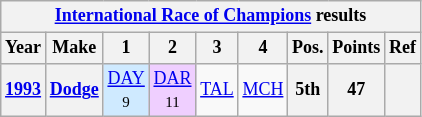<table class="wikitable" style="text-align:center; font-size:75%">
<tr>
<th colspan=9><a href='#'>International Race of Champions</a> results</th>
</tr>
<tr>
<th>Year</th>
<th>Make</th>
<th>1</th>
<th>2</th>
<th>3</th>
<th>4</th>
<th>Pos.</th>
<th>Points</th>
<th>Ref</th>
</tr>
<tr>
<th><a href='#'>1993</a></th>
<th><a href='#'>Dodge</a></th>
<td style="background:#CFEAFF;"><a href='#'>DAY</a><br><small>9</small></td>
<td style="background:#EFCFFF;"><a href='#'>DAR</a><br><small>11</small></td>
<td><a href='#'>TAL</a></td>
<td><a href='#'>MCH</a></td>
<th>5th</th>
<th>47</th>
<th></th>
</tr>
</table>
